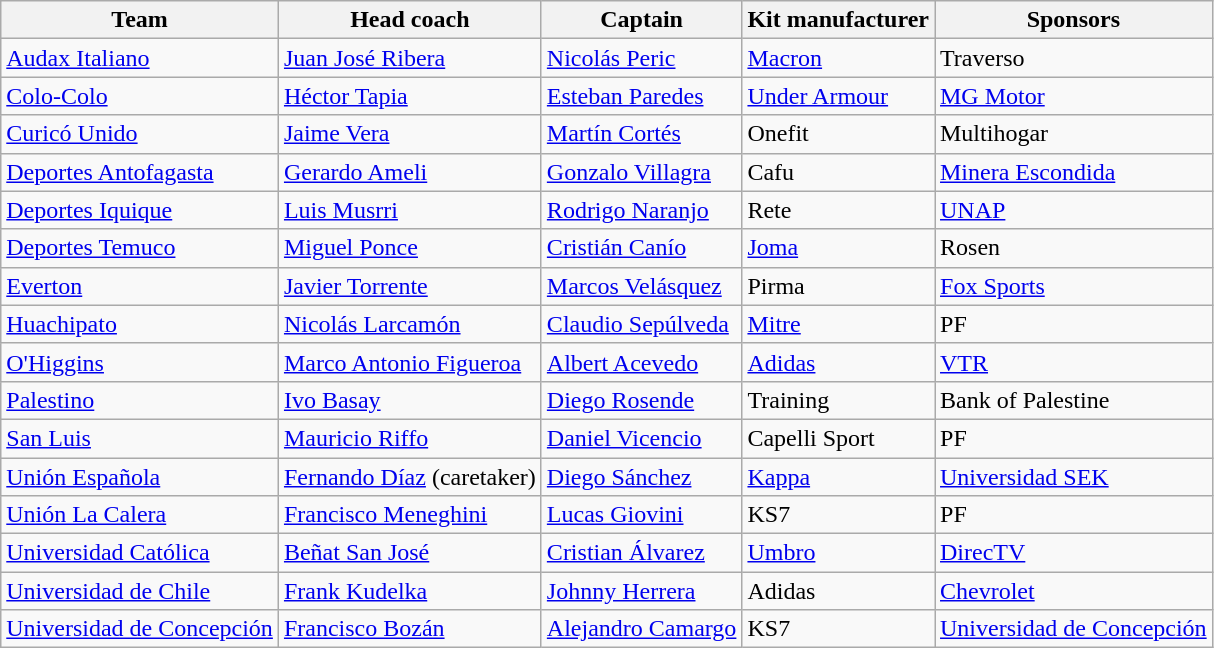<table class="wikitable sortable">
<tr>
<th>Team</th>
<th>Head coach</th>
<th>Captain</th>
<th>Kit manufacturer</th>
<th>Sponsors</th>
</tr>
<tr>
<td><a href='#'>Audax Italiano</a></td>
<td> <a href='#'>Juan José Ribera</a></td>
<td> <a href='#'>Nicolás Peric</a></td>
<td><a href='#'>Macron</a></td>
<td>Traverso</td>
</tr>
<tr>
<td><a href='#'>Colo-Colo</a></td>
<td> <a href='#'>Héctor Tapia</a></td>
<td> <a href='#'>Esteban Paredes</a></td>
<td><a href='#'>Under Armour</a></td>
<td><a href='#'>MG Motor</a></td>
</tr>
<tr>
<td><a href='#'>Curicó Unido</a></td>
<td> <a href='#'>Jaime Vera</a></td>
<td> <a href='#'>Martín Cortés</a></td>
<td>Onefit</td>
<td>Multihogar</td>
</tr>
<tr>
<td><a href='#'>Deportes Antofagasta</a></td>
<td> <a href='#'>Gerardo Ameli</a></td>
<td> <a href='#'>Gonzalo Villagra</a></td>
<td>Cafu</td>
<td><a href='#'>Minera Escondida</a></td>
</tr>
<tr>
<td><a href='#'>Deportes Iquique</a></td>
<td> <a href='#'>Luis Musrri</a></td>
<td> <a href='#'>Rodrigo Naranjo</a></td>
<td>Rete</td>
<td><a href='#'>UNAP</a></td>
</tr>
<tr>
<td><a href='#'>Deportes Temuco</a></td>
<td> <a href='#'>Miguel Ponce</a></td>
<td> <a href='#'>Cristián Canío</a></td>
<td><a href='#'>Joma</a></td>
<td>Rosen</td>
</tr>
<tr>
<td><a href='#'>Everton</a></td>
<td> <a href='#'>Javier Torrente</a></td>
<td> <a href='#'>Marcos Velásquez</a></td>
<td>Pirma</td>
<td><a href='#'>Fox Sports</a></td>
</tr>
<tr>
<td><a href='#'>Huachipato</a></td>
<td> <a href='#'>Nicolás Larcamón</a></td>
<td> <a href='#'>Claudio Sepúlveda</a></td>
<td><a href='#'>Mitre</a></td>
<td>PF</td>
</tr>
<tr>
<td><a href='#'>O'Higgins</a></td>
<td> <a href='#'>Marco Antonio Figueroa</a></td>
<td> <a href='#'>Albert Acevedo</a></td>
<td><a href='#'>Adidas</a></td>
<td><a href='#'>VTR</a></td>
</tr>
<tr>
<td><a href='#'>Palestino</a></td>
<td> <a href='#'>Ivo Basay</a></td>
<td> <a href='#'>Diego Rosende</a></td>
<td>Training</td>
<td>Bank of Palestine</td>
</tr>
<tr>
<td><a href='#'>San Luis</a></td>
<td> <a href='#'>Mauricio Riffo</a></td>
<td> <a href='#'>Daniel Vicencio</a></td>
<td>Capelli Sport</td>
<td>PF</td>
</tr>
<tr>
<td><a href='#'>Unión Española</a></td>
<td> <a href='#'>Fernando Díaz</a> (caretaker)</td>
<td> <a href='#'>Diego Sánchez</a></td>
<td><a href='#'>Kappa</a></td>
<td><a href='#'>Universidad SEK</a></td>
</tr>
<tr>
<td><a href='#'>Unión La Calera</a></td>
<td> <a href='#'>Francisco Meneghini</a></td>
<td> <a href='#'>Lucas Giovini</a></td>
<td>KS7</td>
<td>PF</td>
</tr>
<tr>
<td><a href='#'>Universidad Católica</a></td>
<td> <a href='#'>Beñat San José</a></td>
<td> <a href='#'>Cristian Álvarez</a></td>
<td><a href='#'>Umbro</a></td>
<td><a href='#'>DirecTV</a></td>
</tr>
<tr>
<td><a href='#'>Universidad de Chile</a></td>
<td> <a href='#'>Frank Kudelka</a></td>
<td> <a href='#'>Johnny Herrera</a></td>
<td>Adidas</td>
<td><a href='#'>Chevrolet</a></td>
</tr>
<tr>
<td><a href='#'>Universidad de Concepción</a></td>
<td> <a href='#'>Francisco Bozán</a></td>
<td> <a href='#'>Alejandro Camargo</a></td>
<td>KS7</td>
<td><a href='#'>Universidad de Concepción</a></td>
</tr>
</table>
